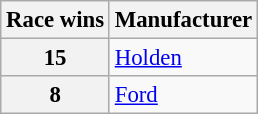<table class="wikitable" style="font-size: 95%;">
<tr>
<th>Race wins</th>
<th>Manufacturer</th>
</tr>
<tr>
<th>15</th>
<td><a href='#'>Holden</a></td>
</tr>
<tr>
<th>8</th>
<td><a href='#'>Ford</a></td>
</tr>
</table>
